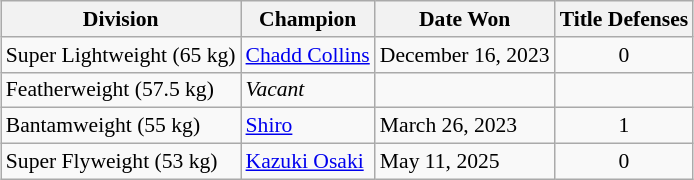<table class="sortable wikitable succession-box" style="margin:1.0em auto; font-size:90%;">
<tr>
<th>Division</th>
<th>Champion</th>
<th>Date Won</th>
<th>Title Defenses</th>
</tr>
<tr>
<td>Super Lightweight (65 kg)</td>
<td> <a href='#'>Chadd Collins</a></td>
<td>December 16, 2023</td>
<td style="text-align:center;">0</td>
</tr>
<tr>
<td>Featherweight (57.5 kg)</td>
<td> <em>Vacant</em></td>
<td></td>
<td style="text-align:center;"></td>
</tr>
<tr>
<td>Bantamweight (55 kg)</td>
<td> <a href='#'>Shiro</a></td>
<td>March 26, 2023</td>
<td style="text-align:center;">1</td>
</tr>
<tr>
<td>Super Flyweight (53 kg)</td>
<td> <a href='#'>Kazuki Osaki</a></td>
<td>May 11, 2025</td>
<td style="text-align:center;">0</td>
</tr>
</table>
